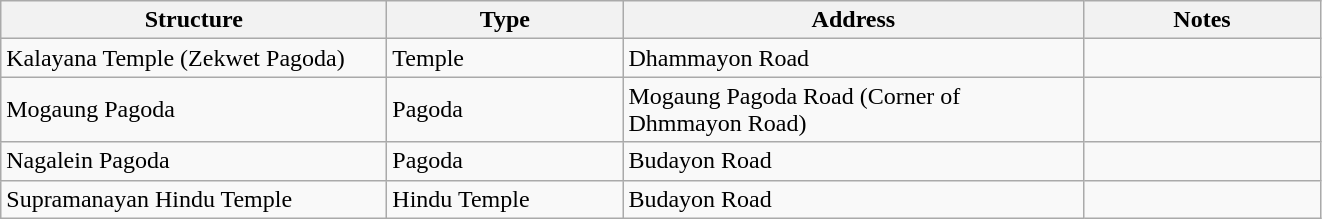<table class="wikitable" border="1">
<tr>
<th width="250">Structure</th>
<th width="150">Type</th>
<th width="300">Address</th>
<th width="150">Notes</th>
</tr>
<tr>
<td>Kalayana Temple (Zekwet Pagoda)</td>
<td>Temple</td>
<td>Dhammayon Road</td>
<td></td>
</tr>
<tr>
<td>Mogaung Pagoda</td>
<td>Pagoda</td>
<td>Mogaung Pagoda Road (Corner of Dhmmayon Road)</td>
<td></td>
</tr>
<tr>
<td>Nagalein Pagoda</td>
<td>Pagoda</td>
<td>Budayon Road</td>
<td></td>
</tr>
<tr>
<td>Supramanayan Hindu Temple</td>
<td>Hindu Temple</td>
<td>Budayon Road</td>
<td></td>
</tr>
</table>
